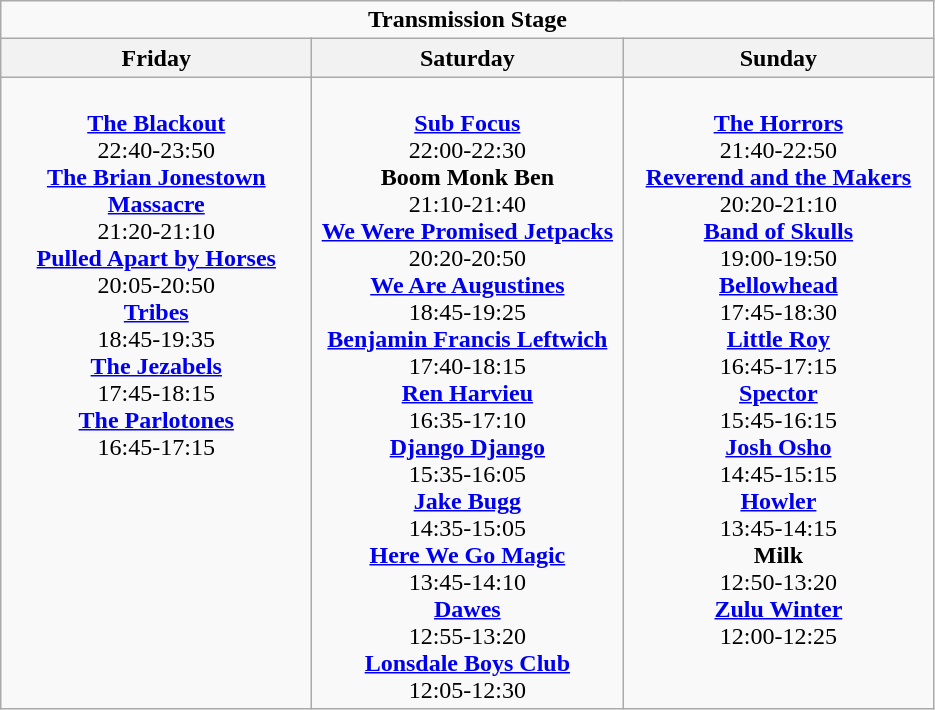<table class="wikitable">
<tr>
<td colspan="3" style="text-align:center;"><strong>Transmission Stage</strong></td>
</tr>
<tr>
<th>Friday</th>
<th>Saturday</th>
<th>Sunday</th>
</tr>
<tr>
<td style="text-align:center; vertical-align:top; width:200px;"><br><strong><a href='#'>The Blackout</a></strong>
<br> 22:40-23:50
<br> <strong><a href='#'>The Brian Jonestown Massacre</a></strong>
<br> 21:20-21:10
<br> <strong><a href='#'>Pulled Apart by Horses</a></strong>
<br> 20:05-20:50
<br> <strong><a href='#'>Tribes</a></strong>
<br> 18:45-19:35
<br> <strong><a href='#'>The Jezabels</a></strong>
<br> 17:45-18:15
<br> <strong><a href='#'>The Parlotones</a></strong>
<br> 16:45-17:15</td>
<td style="text-align:center; vertical-align:top; width:200px;"><br><strong><a href='#'>Sub Focus</a></strong>
<br> 22:00-22:30
<br> <strong>Boom Monk Ben</strong>
<br> 21:10-21:40
<br> <strong><a href='#'>We Were Promised Jetpacks</a></strong>
<br> 20:20-20:50
<br> <strong><a href='#'>We Are Augustines</a></strong>
<br> 18:45-19:25
<br> <strong><a href='#'>Benjamin Francis Leftwich</a></strong>
<br> 17:40-18:15
<br> <strong><a href='#'>Ren Harvieu</a></strong>
<br> 16:35-17:10
<br> <strong><a href='#'>Django Django</a></strong>
<br> 15:35-16:05
<br> <strong><a href='#'>Jake Bugg</a></strong>
<br> 14:35-15:05
<br> <strong><a href='#'>Here We Go Magic</a></strong>
<br> 13:45-14:10
<br> <strong><a href='#'>Dawes</a></strong>
<br> 12:55-13:20
<br> <strong><a href='#'>Lonsdale Boys Club</a></strong>
<br> 12:05-12:30</td>
<td style="text-align:center; vertical-align:top; width:200px;"><br><strong><a href='#'>The Horrors</a></strong>
<br> 21:40-22:50
<br> <strong><a href='#'>Reverend and the Makers</a></strong>
<br> 20:20-21:10
<br> <strong><a href='#'>Band of Skulls</a></strong>
<br> 19:00-19:50
<br> <strong><a href='#'>Bellowhead</a></strong>
<br> 17:45-18:30
<br> <strong><a href='#'>Little Roy</a></strong>
<br> 16:45-17:15
<br> <strong><a href='#'>Spector</a></strong>
<br> 15:45-16:15
<br> <strong><a href='#'>Josh Osho</a></strong>
<br> 14:45-15:15
<br> <strong><a href='#'>Howler</a></strong>
<br> 13:45-14:15
<br> <strong>Milk</strong>
<br> 12:50-13:20
<br> <strong><a href='#'>Zulu Winter</a></strong>
<br> 12:00-12:25</td>
</tr>
</table>
